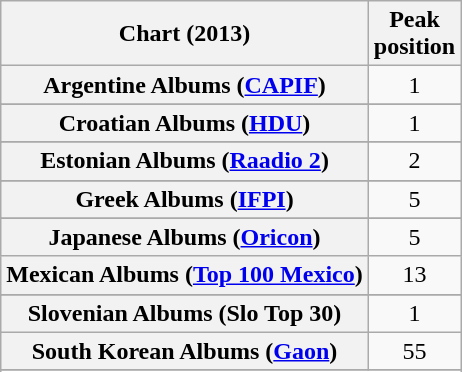<table class="wikitable sortable plainrowheaders" style="text-align:center">
<tr>
<th scope="col">Chart (2013)</th>
<th scope="col">Peak<br>position</th>
</tr>
<tr>
<th scope="row">Argentine Albums (<a href='#'>CAPIF</a>)</th>
<td>1</td>
</tr>
<tr>
</tr>
<tr>
</tr>
<tr>
</tr>
<tr>
</tr>
<tr>
</tr>
<tr>
<th scope="row">Croatian Albums (<a href='#'>HDU</a>)</th>
<td>1</td>
</tr>
<tr>
</tr>
<tr>
</tr>
<tr>
</tr>
<tr>
<th scope="row">Estonian Albums (<a href='#'>Raadio 2</a>)</th>
<td>2</td>
</tr>
<tr>
</tr>
<tr>
</tr>
<tr>
</tr>
<tr>
<th scope="row">Greek Albums (<a href='#'>IFPI</a>)</th>
<td>5</td>
</tr>
<tr>
</tr>
<tr>
</tr>
<tr>
</tr>
<tr>
<th scope="row">Japanese Albums (<a href='#'>Oricon</a>)</th>
<td>5</td>
</tr>
<tr>
<th scope="row">Mexican Albums (<a href='#'>Top 100 Mexico</a>)</th>
<td>13</td>
</tr>
<tr>
</tr>
<tr>
</tr>
<tr>
</tr>
<tr>
</tr>
<tr>
</tr>
<tr>
<th scope="row">Slovenian Albums (Slo Top 30)</th>
<td>1</td>
</tr>
<tr>
<th scope="row">South Korean Albums (<a href='#'>Gaon</a>)</th>
<td>55</td>
</tr>
<tr>
</tr>
<tr>
</tr>
<tr>
</tr>
<tr>
</tr>
<tr>
</tr>
<tr>
</tr>
<tr>
</tr>
</table>
